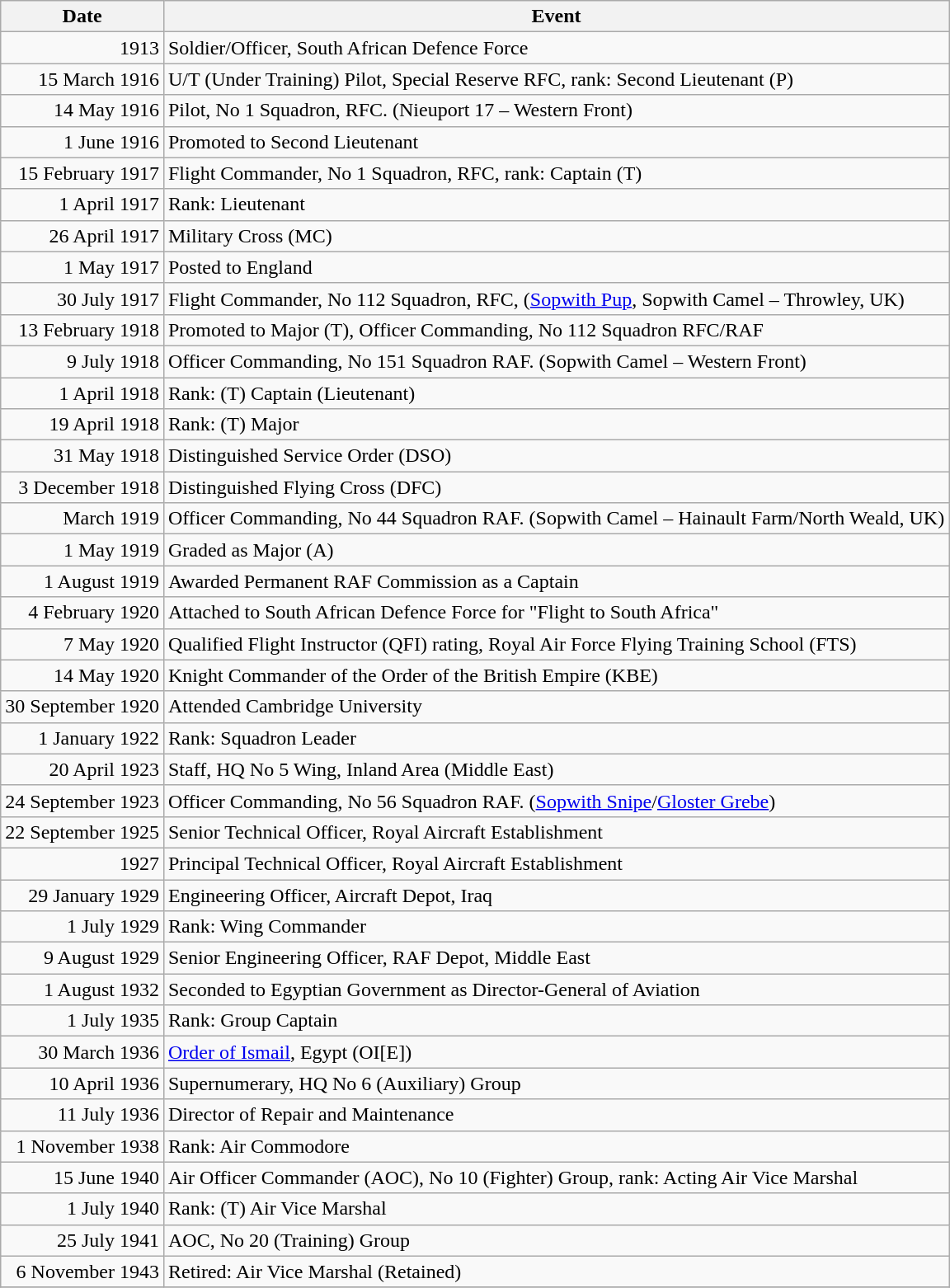<table class="wikitable">
<tr>
<th>Date</th>
<th>Event</th>
</tr>
<tr>
<td align="right">1913</td>
<td>Soldier/Officer, South African Defence Force</td>
</tr>
<tr>
<td align="right">15 March 1916</td>
<td>U/T (Under Training) Pilot, Special Reserve RFC, rank: Second Lieutenant (P)</td>
</tr>
<tr>
<td align="right">14 May 1916</td>
<td>Pilot, No 1 Squadron, RFC. (Nieuport 17 – Western Front)</td>
</tr>
<tr>
<td align="right">1 June 1916</td>
<td>Promoted to Second Lieutenant</td>
</tr>
<tr>
<td align="right">15 February 1917</td>
<td>Flight Commander, No 1 Squadron, RFC, rank: Captain (T)</td>
</tr>
<tr>
<td align="right">1 April 1917</td>
<td>Rank: Lieutenant</td>
</tr>
<tr>
<td align="right">26 April 1917</td>
<td>Military Cross (MC)</td>
</tr>
<tr>
<td align="right">1 May 1917</td>
<td>Posted to England</td>
</tr>
<tr>
<td align="right">30 July 1917</td>
<td>Flight Commander, No 112 Squadron, RFC, (<a href='#'>Sopwith Pup</a>, Sopwith Camel – Throwley, UK)</td>
</tr>
<tr>
<td align="right">13 February 1918</td>
<td>Promoted to Major (T), Officer Commanding, No 112 Squadron RFC/RAF</td>
</tr>
<tr>
<td align="right">9 July 1918</td>
<td>Officer Commanding, No 151 Squadron RAF.  (Sopwith Camel – Western Front)</td>
</tr>
<tr>
<td align="right">1 April 1918</td>
<td>Rank: (T) Captain (Lieutenant)</td>
</tr>
<tr>
<td align="right">19 April 1918</td>
<td>Rank: (T) Major</td>
</tr>
<tr>
<td align="right">31 May 1918</td>
<td>Distinguished Service Order (DSO)</td>
</tr>
<tr>
<td align="right">3 December 1918</td>
<td>Distinguished Flying Cross (DFC)</td>
</tr>
<tr>
<td align="right">March 1919</td>
<td>Officer Commanding, No 44 Squadron RAF. (Sopwith Camel – Hainault Farm/North Weald, UK)</td>
</tr>
<tr>
<td align="right">1 May 1919</td>
<td>Graded as Major (A)</td>
</tr>
<tr>
<td align="right">1 August 1919</td>
<td>Awarded Permanent RAF Commission as a Captain</td>
</tr>
<tr>
<td align="right">4 February 1920</td>
<td>Attached to South African Defence Force for "Flight to South Africa"</td>
</tr>
<tr>
<td align="right">7 May 1920</td>
<td>Qualified Flight Instructor (QFI) rating, Royal Air Force Flying Training School (FTS)</td>
</tr>
<tr>
<td align="right">14 May 1920</td>
<td>Knight Commander of the Order of the British Empire (KBE)</td>
</tr>
<tr>
<td align="right">30 September 1920</td>
<td>Attended Cambridge University</td>
</tr>
<tr>
<td align="right">1 January 1922</td>
<td>Rank: Squadron Leader</td>
</tr>
<tr>
<td align="right">20 April 1923</td>
<td>Staff, HQ No 5 Wing, Inland Area (Middle East)</td>
</tr>
<tr>
<td align="right">24 September 1923</td>
<td>Officer Commanding, No 56 Squadron RAF. (<a href='#'>Sopwith Snipe</a>/<a href='#'>Gloster Grebe</a>)</td>
</tr>
<tr>
<td align="right">22 September 1925</td>
<td>Senior Technical Officer, Royal Aircraft Establishment</td>
</tr>
<tr>
<td align="right">1927</td>
<td>Principal Technical Officer, Royal Aircraft Establishment</td>
</tr>
<tr>
<td align="right">29 January 1929</td>
<td>Engineering Officer, Aircraft Depot, Iraq</td>
</tr>
<tr>
<td align="right">1 July 1929</td>
<td>Rank: Wing Commander</td>
</tr>
<tr>
<td align="right">9 August 1929</td>
<td>Senior Engineering Officer, RAF Depot, Middle East</td>
</tr>
<tr>
<td align="right">1 August 1932</td>
<td>Seconded to Egyptian Government as Director-General of Aviation</td>
</tr>
<tr>
<td align="right">1 July 1935</td>
<td>Rank: Group Captain</td>
</tr>
<tr>
<td align="right">30 March 1936</td>
<td><a href='#'>Order of Ismail</a>, Egypt (OI[E])</td>
</tr>
<tr>
<td align="right">10 April 1936</td>
<td>Supernumerary, HQ No 6 (Auxiliary) Group</td>
</tr>
<tr>
<td align="right">11 July 1936</td>
<td>Director of Repair and Maintenance</td>
</tr>
<tr>
<td align="right">1 November 1938</td>
<td>Rank: Air Commodore</td>
</tr>
<tr>
<td align="right">15 June 1940</td>
<td>Air Officer Commander (AOC), No 10 (Fighter) Group, rank: Acting Air Vice Marshal</td>
</tr>
<tr>
<td align="right">1 July 1940</td>
<td>Rank: (T) Air Vice Marshal</td>
</tr>
<tr>
<td align="right">25 July 1941</td>
<td>AOC, No 20 (Training) Group</td>
</tr>
<tr>
<td align="right">6 November 1943</td>
<td>Retired: Air Vice Marshal (Retained)</td>
</tr>
<tr>
</tr>
</table>
